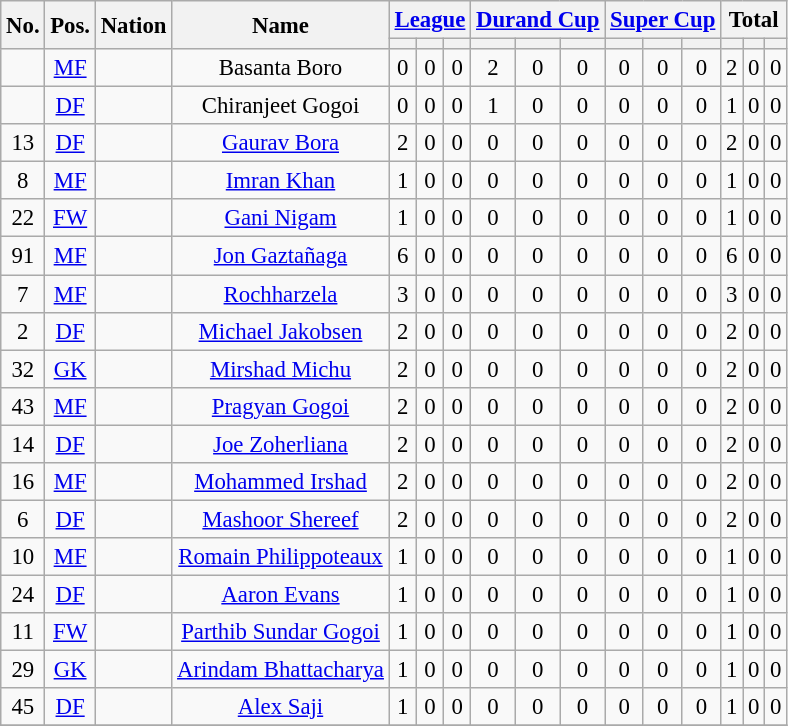<table class="wikitable sortable" style="font-size: 95%; text-align: center;">
<tr>
<th rowspan=2>No.</th>
<th rowspan=2>Pos.</th>
<th rowspan=2>Nation</th>
<th rowspan=2>Name</th>
<th colspan=3><a href='#'>League</a></th>
<th colspan="3"><a href='#'>Durand Cup</a></th>
<th colspan="3"><a href='#'>Super Cup</a></th>
<th colspan=3>Total</th>
</tr>
<tr>
<th></th>
<th></th>
<th></th>
<th></th>
<th></th>
<th></th>
<th></th>
<th></th>
<th></th>
<th></th>
<th></th>
<th></th>
</tr>
<tr>
<td></td>
<td><a href='#'>MF</a></td>
<td></td>
<td>Basanta Boro</td>
<td>0</td>
<td>0</td>
<td>0</td>
<td>2</td>
<td>0</td>
<td>0</td>
<td>0</td>
<td>0</td>
<td>0</td>
<td>2</td>
<td>0</td>
<td>0</td>
</tr>
<tr>
<td></td>
<td><a href='#'>DF</a></td>
<td></td>
<td>Chiranjeet Gogoi</td>
<td>0</td>
<td>0</td>
<td>0</td>
<td>1</td>
<td>0</td>
<td>0</td>
<td>0</td>
<td>0</td>
<td>0</td>
<td>1</td>
<td>0</td>
<td>0</td>
</tr>
<tr>
<td>13</td>
<td><a href='#'>DF</a></td>
<td></td>
<td><a href='#'>Gaurav Bora</a></td>
<td>2</td>
<td>0</td>
<td>0</td>
<td>0</td>
<td>0</td>
<td>0</td>
<td>0</td>
<td>0</td>
<td>0</td>
<td>2</td>
<td>0</td>
<td>0</td>
</tr>
<tr>
<td>8</td>
<td><a href='#'>MF</a></td>
<td></td>
<td><a href='#'>Imran Khan</a></td>
<td>1</td>
<td>0</td>
<td>0</td>
<td>0</td>
<td>0</td>
<td>0</td>
<td>0</td>
<td>0</td>
<td>0</td>
<td>1</td>
<td>0</td>
<td>0</td>
</tr>
<tr>
<td>22</td>
<td><a href='#'>FW</a></td>
<td></td>
<td><a href='#'>Gani Nigam</a></td>
<td>1</td>
<td>0</td>
<td>0</td>
<td>0</td>
<td>0</td>
<td>0</td>
<td>0</td>
<td>0</td>
<td>0</td>
<td>1</td>
<td>0</td>
<td>0</td>
</tr>
<tr>
<td>91</td>
<td><a href='#'>MF</a></td>
<td></td>
<td><a href='#'>Jon Gaztañaga</a></td>
<td>6</td>
<td>0</td>
<td>0</td>
<td>0</td>
<td>0</td>
<td>0</td>
<td>0</td>
<td>0</td>
<td>0</td>
<td>6</td>
<td>0</td>
<td>0</td>
</tr>
<tr>
<td>7</td>
<td><a href='#'>MF</a></td>
<td></td>
<td><a href='#'>Rochharzela</a></td>
<td>3</td>
<td>0</td>
<td>0</td>
<td>0</td>
<td>0</td>
<td>0</td>
<td>0</td>
<td>0</td>
<td>0</td>
<td>3</td>
<td>0</td>
<td>0</td>
</tr>
<tr>
<td>2</td>
<td><a href='#'>DF</a></td>
<td></td>
<td><a href='#'>Michael Jakobsen</a></td>
<td>2</td>
<td>0</td>
<td>0</td>
<td>0</td>
<td>0</td>
<td>0</td>
<td>0</td>
<td>0</td>
<td>0</td>
<td>2</td>
<td>0</td>
<td>0</td>
</tr>
<tr>
<td>32</td>
<td><a href='#'>GK</a></td>
<td></td>
<td><a href='#'>Mirshad Michu</a></td>
<td>2</td>
<td>0</td>
<td>0</td>
<td>0</td>
<td>0</td>
<td>0</td>
<td>0</td>
<td>0</td>
<td>0</td>
<td>2</td>
<td>0</td>
<td>0</td>
</tr>
<tr>
<td>43</td>
<td><a href='#'>MF</a></td>
<td></td>
<td><a href='#'>Pragyan Gogoi</a></td>
<td>2</td>
<td>0</td>
<td>0</td>
<td>0</td>
<td>0</td>
<td>0</td>
<td>0</td>
<td>0</td>
<td>0</td>
<td>2</td>
<td>0</td>
<td>0</td>
</tr>
<tr>
<td>14</td>
<td><a href='#'>DF</a></td>
<td></td>
<td><a href='#'>Joe Zoherliana</a></td>
<td>2</td>
<td>0</td>
<td>0</td>
<td>0</td>
<td>0</td>
<td>0</td>
<td>0</td>
<td>0</td>
<td>0</td>
<td>2</td>
<td>0</td>
<td>0</td>
</tr>
<tr>
<td>16</td>
<td><a href='#'>MF</a></td>
<td></td>
<td><a href='#'>Mohammed Irshad</a></td>
<td>2</td>
<td>0</td>
<td>0</td>
<td>0</td>
<td>0</td>
<td>0</td>
<td>0</td>
<td>0</td>
<td>0</td>
<td>2</td>
<td>0</td>
<td>0</td>
</tr>
<tr>
<td>6</td>
<td><a href='#'>DF</a></td>
<td></td>
<td><a href='#'>Mashoor Shereef</a></td>
<td>2</td>
<td>0</td>
<td>0</td>
<td>0</td>
<td>0</td>
<td>0</td>
<td>0</td>
<td>0</td>
<td>0</td>
<td>2</td>
<td>0</td>
<td>0</td>
</tr>
<tr>
<td>10</td>
<td><a href='#'>MF</a></td>
<td></td>
<td><a href='#'>Romain Philippoteaux</a></td>
<td>1</td>
<td>0</td>
<td>0</td>
<td>0</td>
<td>0</td>
<td>0</td>
<td>0</td>
<td>0</td>
<td>0</td>
<td>1</td>
<td>0</td>
<td>0</td>
</tr>
<tr>
<td>24</td>
<td><a href='#'>DF</a></td>
<td></td>
<td><a href='#'>Aaron Evans</a></td>
<td>1</td>
<td>0</td>
<td>0</td>
<td>0</td>
<td>0</td>
<td>0</td>
<td>0</td>
<td>0</td>
<td>0</td>
<td>1</td>
<td>0</td>
<td>0</td>
</tr>
<tr>
<td>11</td>
<td><a href='#'>FW</a></td>
<td></td>
<td><a href='#'>Parthib Sundar Gogoi</a></td>
<td>1</td>
<td>0</td>
<td>0</td>
<td>0</td>
<td>0</td>
<td>0</td>
<td>0</td>
<td>0</td>
<td>0</td>
<td>1</td>
<td>0</td>
<td>0</td>
</tr>
<tr>
<td>29</td>
<td><a href='#'>GK</a></td>
<td></td>
<td><a href='#'>Arindam Bhattacharya</a></td>
<td>1</td>
<td>0</td>
<td>0</td>
<td>0</td>
<td>0</td>
<td>0</td>
<td>0</td>
<td>0</td>
<td>0</td>
<td>1</td>
<td>0</td>
<td>0</td>
</tr>
<tr>
<td>45</td>
<td><a href='#'>DF</a></td>
<td></td>
<td><a href='#'>Alex Saji</a></td>
<td>1</td>
<td>0</td>
<td>0</td>
<td>0</td>
<td>0</td>
<td>0</td>
<td>0</td>
<td>0</td>
<td>0</td>
<td>1</td>
<td>0</td>
<td>0</td>
</tr>
<tr>
</tr>
</table>
